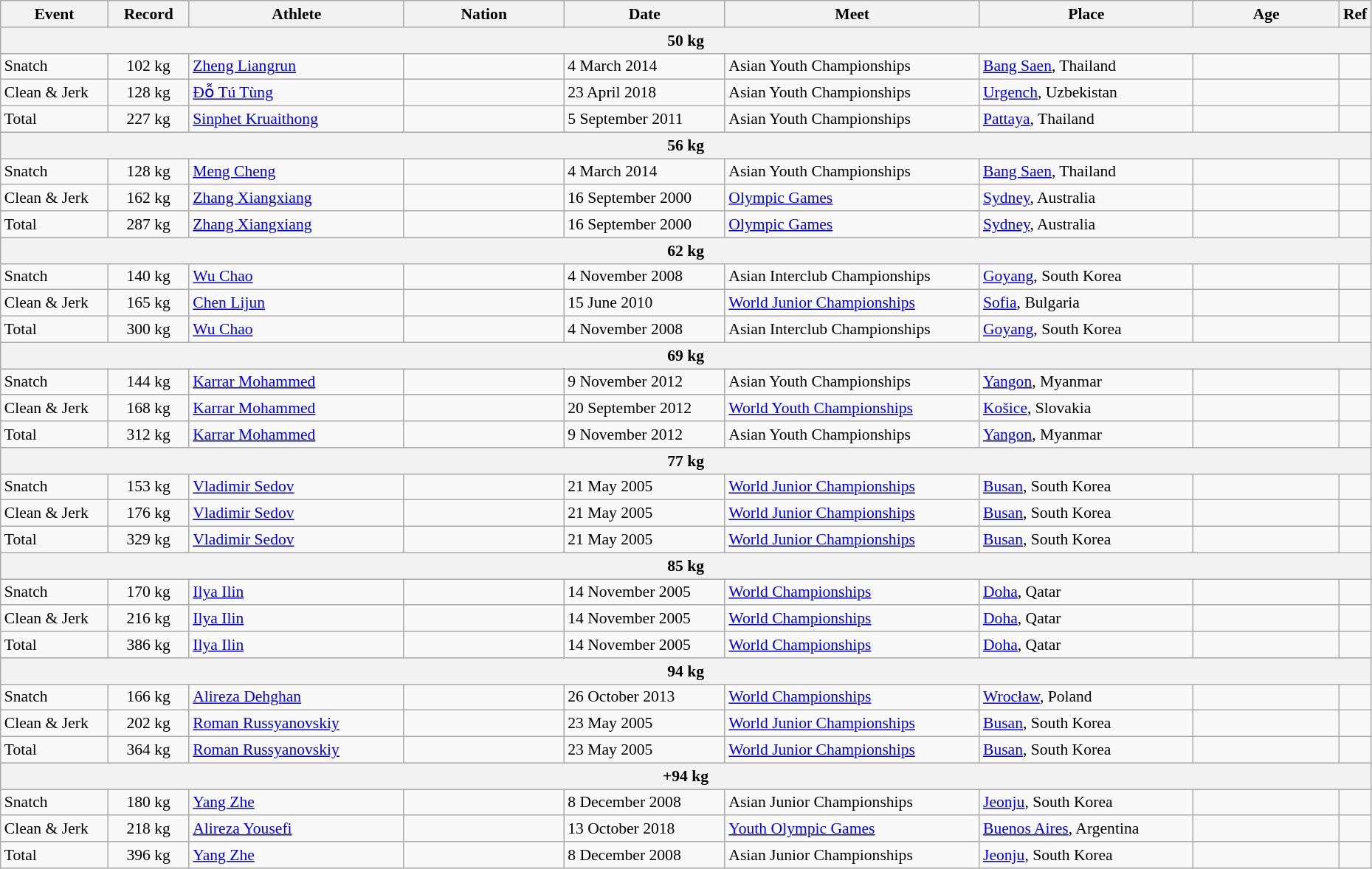<table class="wikitable" style="font-size:90%; width: 98%;">
<tr>
<th width=8%>Event</th>
<th width=6%>Record</th>
<th width=16%>Athlete</th>
<th width=12%>Nation</th>
<th width=12%>Date</th>
<th width=19%>Meet</th>
<th width=16%>Place</th>
<th width=11%>Age</th>
<th>Ref</th>
</tr>
<tr bgcolor="#DDDDDD">
<th colspan="9">50 kg</th>
</tr>
<tr>
<td>Snatch</td>
<td align="center">102 kg</td>
<td><a href='#'>Zheng Liangrun</a></td>
<td></td>
<td>4 March 2014</td>
<td>Asian Youth Championships</td>
<td><a href='#'>Bang Saen</a>, Thailand</td>
<td></td>
<td></td>
</tr>
<tr>
<td>Clean & Jerk</td>
<td align="center">128 kg</td>
<td><a href='#'>Đỗ Tú Tùng</a></td>
<td></td>
<td>23 April 2018</td>
<td>Asian Youth Championships</td>
<td><a href='#'>Urgench</a>, Uzbekistan</td>
<td></td>
<td></td>
</tr>
<tr>
<td>Total</td>
<td align="center">227 kg</td>
<td><a href='#'>Sinphet Kruaithong</a></td>
<td></td>
<td>5 September 2011</td>
<td>Asian Youth Championships</td>
<td><a href='#'>Pattaya</a>, Thailand</td>
<td></td>
<td></td>
</tr>
<tr bgcolor="#DDDDDD">
<th colspan="9">56 kg</th>
</tr>
<tr>
<td>Snatch</td>
<td align="center">128 kg</td>
<td><a href='#'>Meng Cheng</a></td>
<td></td>
<td>4 March 2014</td>
<td>Asian Youth Championships</td>
<td><a href='#'>Bang Saen</a>, Thailand</td>
<td></td>
<td></td>
</tr>
<tr>
<td>Clean & Jerk</td>
<td align="center">162 kg</td>
<td><a href='#'>Zhang Xiangxiang</a></td>
<td></td>
<td>16 September 2000</td>
<td><a href='#'>Olympic Games</a></td>
<td><a href='#'>Sydney</a>, Australia</td>
<td></td>
<td></td>
</tr>
<tr>
<td>Total</td>
<td align="center">287 kg</td>
<td><a href='#'>Zhang Xiangxiang</a></td>
<td></td>
<td>16 September 2000</td>
<td><a href='#'>Olympic Games</a></td>
<td><a href='#'>Sydney</a>, Australia</td>
<td></td>
<td></td>
</tr>
<tr bgcolor="#DDDDDD">
<th colspan="9">62 kg</th>
</tr>
<tr>
<td>Snatch</td>
<td align="center">140 kg</td>
<td><a href='#'>Wu Chao</a></td>
<td></td>
<td>4 November 2008</td>
<td>Asian Interclub Championships</td>
<td><a href='#'>Goyang</a>, South Korea</td>
<td></td>
<td></td>
</tr>
<tr>
<td>Clean & Jerk</td>
<td align="center">165 kg</td>
<td><a href='#'>Chen Lijun</a></td>
<td></td>
<td>15 June 2010</td>
<td><a href='#'>World Junior Championships</a></td>
<td><a href='#'>Sofia</a>, Bulgaria</td>
<td></td>
<td></td>
</tr>
<tr>
<td>Total</td>
<td align="center">300 kg</td>
<td><a href='#'>Wu Chao</a></td>
<td></td>
<td>4 November 2008</td>
<td>Asian Interclub Championships</td>
<td><a href='#'>Goyang</a>, South Korea</td>
<td></td>
<td></td>
</tr>
<tr bgcolor="#DDDDDD">
<th colspan="9">69 kg</th>
</tr>
<tr>
<td>Snatch</td>
<td align="center">144 kg</td>
<td><a href='#'>Karrar Mohammed</a></td>
<td></td>
<td>9 November 2012</td>
<td>Asian Youth Championships</td>
<td><a href='#'>Yangon</a>, Myanmar</td>
<td></td>
<td></td>
</tr>
<tr>
<td>Clean & Jerk</td>
<td align="center">168 kg</td>
<td><a href='#'>Karrar Mohammed</a></td>
<td></td>
<td>20 September 2012</td>
<td><a href='#'>World Youth Championships</a></td>
<td><a href='#'>Košice</a>, Slovakia</td>
<td></td>
<td></td>
</tr>
<tr>
<td>Total</td>
<td align="center">312 kg</td>
<td><a href='#'>Karrar Mohammed</a></td>
<td></td>
<td>9 November 2012</td>
<td>Asian Youth Championships</td>
<td><a href='#'>Yangon</a>, Myanmar</td>
<td></td>
<td></td>
</tr>
<tr bgcolor="#DDDDDD">
<th colspan="9">77 kg</th>
</tr>
<tr>
<td>Snatch</td>
<td align="center">153 kg</td>
<td><a href='#'>Vladimir Sedov</a></td>
<td></td>
<td>21 May 2005</td>
<td><a href='#'>World Junior Championships</a></td>
<td><a href='#'>Busan</a>, South Korea</td>
<td></td>
<td></td>
</tr>
<tr>
<td>Clean & Jerk</td>
<td align="center">176 kg</td>
<td><a href='#'>Vladimir Sedov</a></td>
<td></td>
<td>21 May 2005</td>
<td><a href='#'>World Junior Championships</a></td>
<td><a href='#'>Busan</a>, South Korea</td>
<td></td>
<td></td>
</tr>
<tr>
<td>Total</td>
<td align="center">329 kg</td>
<td><a href='#'>Vladimir Sedov</a></td>
<td></td>
<td>21 May 2005</td>
<td><a href='#'>World Junior Championships</a></td>
<td><a href='#'>Busan</a>, South Korea</td>
<td></td>
<td></td>
</tr>
<tr bgcolor="#DDDDDD">
<th colspan="9">85 kg</th>
</tr>
<tr>
<td>Snatch</td>
<td align="center">170 kg</td>
<td><a href='#'>Ilya Ilin</a></td>
<td></td>
<td>14 November 2005</td>
<td><a href='#'>World Championships</a></td>
<td><a href='#'>Doha</a>, Qatar</td>
<td></td>
<td></td>
</tr>
<tr>
<td>Clean & Jerk</td>
<td align="center">216 kg</td>
<td><a href='#'>Ilya Ilin</a></td>
<td></td>
<td>14 November 2005</td>
<td><a href='#'>World Championships</a></td>
<td><a href='#'>Doha</a>, Qatar</td>
<td></td>
<td></td>
</tr>
<tr>
<td>Total</td>
<td align="center">386 kg</td>
<td><a href='#'>Ilya Ilin</a></td>
<td></td>
<td>14 November 2005</td>
<td><a href='#'>World Championships</a></td>
<td><a href='#'>Doha</a>, Qatar</td>
<td></td>
<td></td>
</tr>
<tr bgcolor="#DDDDDD">
<th colspan="9">94 kg</th>
</tr>
<tr>
<td>Snatch</td>
<td align="center">166 kg</td>
<td><a href='#'>Alireza Dehghan</a></td>
<td></td>
<td>26 October 2013</td>
<td><a href='#'>World Championships</a></td>
<td><a href='#'>Wrocław</a>, Poland</td>
<td></td>
<td></td>
</tr>
<tr>
<td>Clean & Jerk</td>
<td align="center">202 kg</td>
<td><a href='#'>Roman Russyanovskiy</a></td>
<td></td>
<td>23 May 2005</td>
<td><a href='#'>World Junior Championships</a></td>
<td><a href='#'>Busan</a>, South Korea</td>
<td></td>
<td></td>
</tr>
<tr>
<td>Total</td>
<td align="center">364 kg</td>
<td><a href='#'>Roman Russyanovskiy</a></td>
<td></td>
<td>23 May 2005</td>
<td><a href='#'>World Junior Championships</a></td>
<td><a href='#'>Busan</a>, South Korea</td>
<td></td>
<td></td>
</tr>
<tr bgcolor="#DDDDDD">
<th colspan="9">+94 kg</th>
</tr>
<tr>
<td>Snatch</td>
<td align="center">180 kg</td>
<td><a href='#'>Yang Zhe</a></td>
<td></td>
<td>8 December 2008</td>
<td>Asian Junior Championships</td>
<td><a href='#'>Jeonju</a>, South Korea</td>
<td></td>
<td></td>
</tr>
<tr>
<td>Clean & Jerk</td>
<td align="center">218 kg</td>
<td><a href='#'>Alireza Yousefi</a></td>
<td></td>
<td>13 October 2018</td>
<td><a href='#'>Youth Olympic Games</a></td>
<td><a href='#'>Buenos Aires</a>, Argentina</td>
<td></td>
<td></td>
</tr>
<tr>
<td>Total</td>
<td align="center">396 kg</td>
<td><a href='#'>Yang Zhe</a></td>
<td></td>
<td>8 December 2008</td>
<td>Asian Junior Championships</td>
<td><a href='#'>Jeonju</a>, South Korea</td>
<td></td>
<td></td>
</tr>
</table>
